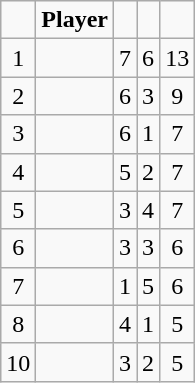<table class="wikitable" style="text-align: center">
<tr>
<td> </td>
<td><strong>Player</strong></td>
<td></td>
<td></td>
<td></td>
</tr>
<tr>
<td>1</td>
<td align="left"></td>
<td>7</td>
<td>6</td>
<td>13</td>
</tr>
<tr>
<td>2</td>
<td align="left"></td>
<td>6</td>
<td>3</td>
<td>9</td>
</tr>
<tr>
<td>3</td>
<td align="left"></td>
<td>6</td>
<td>1</td>
<td>7</td>
</tr>
<tr>
<td>4</td>
<td align="left"></td>
<td>5</td>
<td>2</td>
<td>7</td>
</tr>
<tr>
<td>5</td>
<td align="left"></td>
<td>3</td>
<td>4</td>
<td>7</td>
</tr>
<tr>
<td>6</td>
<td align="left"></td>
<td>3</td>
<td>3</td>
<td>6</td>
</tr>
<tr>
<td>7</td>
<td align="left"></td>
<td>1</td>
<td>5</td>
<td>6</td>
</tr>
<tr>
<td>8</td>
<td align="left"><br></td>
<td>4</td>
<td>1</td>
<td>5</td>
</tr>
<tr>
<td>10</td>
<td align="left"><br></td>
<td>3</td>
<td>2</td>
<td>5</td>
</tr>
</table>
